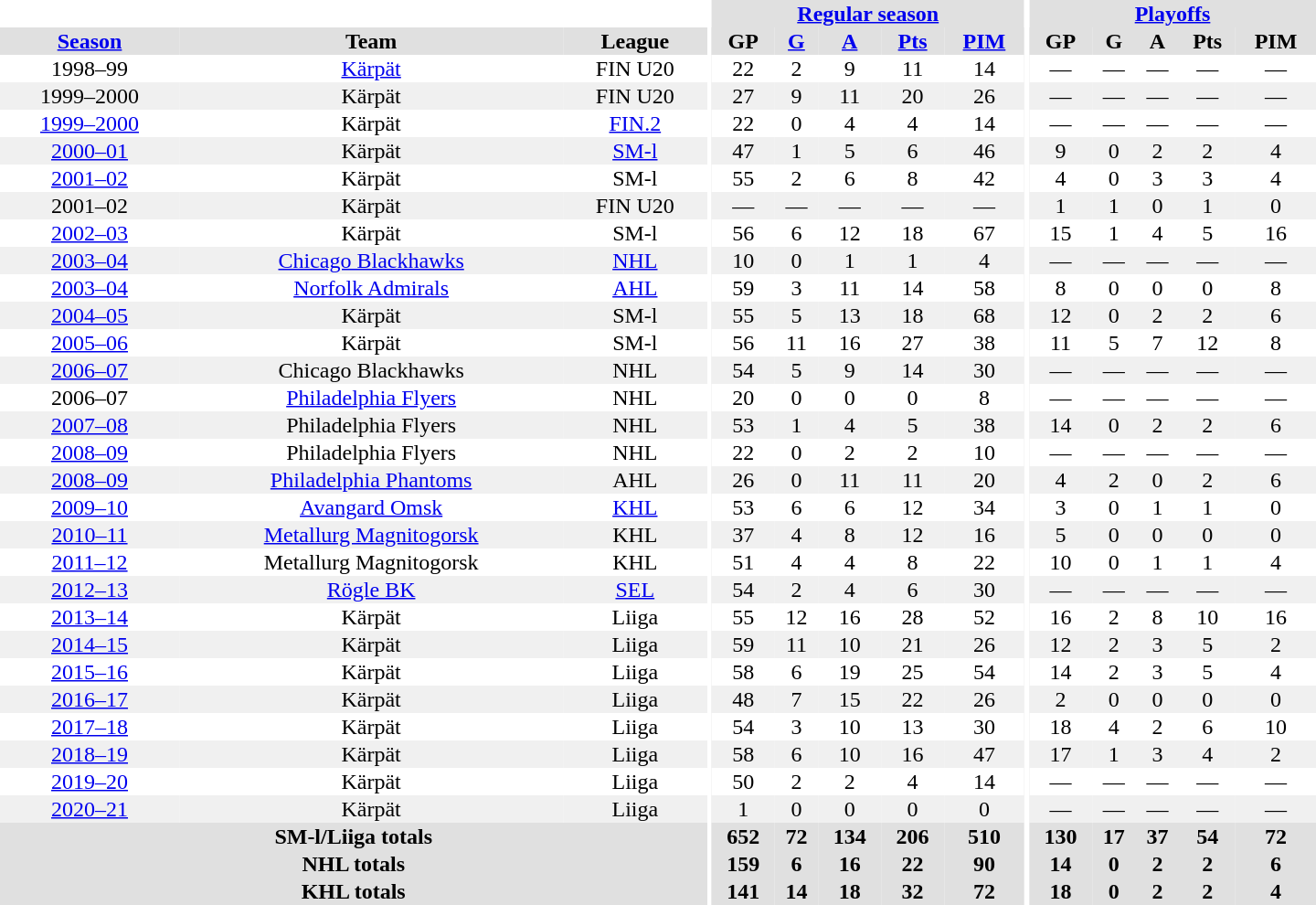<table border="0" cellpadding="1" cellspacing="0" style="text-align:center; width:60em">
<tr bgcolor="#e0e0e0">
<th colspan="3" bgcolor="#ffffff"></th>
<th rowspan="99" bgcolor="#ffffff"></th>
<th colspan="5"><a href='#'>Regular season</a></th>
<th rowspan="99" bgcolor="#ffffff"></th>
<th colspan="5"><a href='#'>Playoffs</a></th>
</tr>
<tr bgcolor="#e0e0e0">
<th><a href='#'>Season</a></th>
<th>Team</th>
<th>League</th>
<th>GP</th>
<th><a href='#'>G</a></th>
<th><a href='#'>A</a></th>
<th><a href='#'>Pts</a></th>
<th><a href='#'>PIM</a></th>
<th>GP</th>
<th>G</th>
<th>A</th>
<th>Pts</th>
<th>PIM</th>
</tr>
<tr>
<td>1998–99</td>
<td><a href='#'>Kärpät</a></td>
<td>FIN U20</td>
<td>22</td>
<td>2</td>
<td>9</td>
<td>11</td>
<td>14</td>
<td>—</td>
<td>—</td>
<td>—</td>
<td>—</td>
<td>—</td>
</tr>
<tr bgcolor="#f0f0f0">
<td>1999–2000</td>
<td>Kärpät</td>
<td>FIN U20</td>
<td>27</td>
<td>9</td>
<td>11</td>
<td>20</td>
<td>26</td>
<td>—</td>
<td>—</td>
<td>—</td>
<td>—</td>
<td>—</td>
</tr>
<tr>
<td><a href='#'>1999–2000</a></td>
<td>Kärpät</td>
<td><a href='#'>FIN.2</a></td>
<td>22</td>
<td>0</td>
<td>4</td>
<td>4</td>
<td>14</td>
<td>—</td>
<td>—</td>
<td>—</td>
<td>—</td>
<td>—</td>
</tr>
<tr bgcolor="#f0f0f0">
<td><a href='#'>2000–01</a></td>
<td>Kärpät</td>
<td><a href='#'>SM-l</a></td>
<td>47</td>
<td>1</td>
<td>5</td>
<td>6</td>
<td>46</td>
<td>9</td>
<td>0</td>
<td>2</td>
<td>2</td>
<td>4</td>
</tr>
<tr>
<td><a href='#'>2001–02</a></td>
<td>Kärpät</td>
<td>SM-l</td>
<td>55</td>
<td>2</td>
<td>6</td>
<td>8</td>
<td>42</td>
<td>4</td>
<td>0</td>
<td>3</td>
<td>3</td>
<td>4</td>
</tr>
<tr bgcolor="#f0f0f0">
<td>2001–02</td>
<td>Kärpät</td>
<td>FIN U20</td>
<td>—</td>
<td>—</td>
<td>—</td>
<td>—</td>
<td>—</td>
<td>1</td>
<td>1</td>
<td>0</td>
<td>1</td>
<td>0</td>
</tr>
<tr>
<td><a href='#'>2002–03</a></td>
<td>Kärpät</td>
<td>SM-l</td>
<td>56</td>
<td>6</td>
<td>12</td>
<td>18</td>
<td>67</td>
<td>15</td>
<td>1</td>
<td>4</td>
<td>5</td>
<td>16</td>
</tr>
<tr bgcolor="#f0f0f0">
<td><a href='#'>2003–04</a></td>
<td><a href='#'>Chicago Blackhawks</a></td>
<td><a href='#'>NHL</a></td>
<td>10</td>
<td>0</td>
<td>1</td>
<td>1</td>
<td>4</td>
<td>—</td>
<td>—</td>
<td>—</td>
<td>—</td>
<td>—</td>
</tr>
<tr>
<td><a href='#'>2003–04</a></td>
<td><a href='#'>Norfolk Admirals</a></td>
<td><a href='#'>AHL</a></td>
<td>59</td>
<td>3</td>
<td>11</td>
<td>14</td>
<td>58</td>
<td>8</td>
<td>0</td>
<td>0</td>
<td>0</td>
<td>8</td>
</tr>
<tr bgcolor="#f0f0f0">
<td><a href='#'>2004–05</a></td>
<td>Kärpät</td>
<td>SM-l</td>
<td>55</td>
<td>5</td>
<td>13</td>
<td>18</td>
<td>68</td>
<td>12</td>
<td>0</td>
<td>2</td>
<td>2</td>
<td>6</td>
</tr>
<tr>
<td><a href='#'>2005–06</a></td>
<td>Kärpät</td>
<td>SM-l</td>
<td>56</td>
<td>11</td>
<td>16</td>
<td>27</td>
<td>38</td>
<td>11</td>
<td>5</td>
<td>7</td>
<td>12</td>
<td>8</td>
</tr>
<tr bgcolor="#f0f0f0">
<td><a href='#'>2006–07</a></td>
<td>Chicago Blackhawks</td>
<td>NHL</td>
<td>54</td>
<td>5</td>
<td>9</td>
<td>14</td>
<td>30</td>
<td>—</td>
<td>—</td>
<td>—</td>
<td>—</td>
<td>—</td>
</tr>
<tr>
<td>2006–07</td>
<td><a href='#'>Philadelphia Flyers</a></td>
<td>NHL</td>
<td>20</td>
<td>0</td>
<td>0</td>
<td>0</td>
<td>8</td>
<td>—</td>
<td>—</td>
<td>—</td>
<td>—</td>
<td>—</td>
</tr>
<tr bgcolor="#f0f0f0">
<td><a href='#'>2007–08</a></td>
<td>Philadelphia Flyers</td>
<td>NHL</td>
<td>53</td>
<td>1</td>
<td>4</td>
<td>5</td>
<td>38</td>
<td>14</td>
<td>0</td>
<td>2</td>
<td>2</td>
<td>6</td>
</tr>
<tr>
<td><a href='#'>2008–09</a></td>
<td>Philadelphia Flyers</td>
<td>NHL</td>
<td>22</td>
<td>0</td>
<td>2</td>
<td>2</td>
<td>10</td>
<td>—</td>
<td>—</td>
<td>—</td>
<td>—</td>
<td>—</td>
</tr>
<tr bgcolor="#f0f0f0">
<td><a href='#'>2008–09</a></td>
<td><a href='#'>Philadelphia Phantoms</a></td>
<td>AHL</td>
<td>26</td>
<td>0</td>
<td>11</td>
<td>11</td>
<td>20</td>
<td>4</td>
<td>2</td>
<td>0</td>
<td>2</td>
<td>6</td>
</tr>
<tr>
<td><a href='#'>2009–10</a></td>
<td><a href='#'>Avangard Omsk</a></td>
<td><a href='#'>KHL</a></td>
<td>53</td>
<td>6</td>
<td>6</td>
<td>12</td>
<td>34</td>
<td>3</td>
<td>0</td>
<td>1</td>
<td>1</td>
<td>0</td>
</tr>
<tr bgcolor="#f0f0f0">
<td><a href='#'>2010–11</a></td>
<td><a href='#'>Metallurg Magnitogorsk</a></td>
<td>KHL</td>
<td>37</td>
<td>4</td>
<td>8</td>
<td>12</td>
<td>16</td>
<td>5</td>
<td>0</td>
<td>0</td>
<td>0</td>
<td>0</td>
</tr>
<tr>
<td><a href='#'>2011–12</a></td>
<td>Metallurg Magnitogorsk</td>
<td>KHL</td>
<td>51</td>
<td>4</td>
<td>4</td>
<td>8</td>
<td>22</td>
<td>10</td>
<td>0</td>
<td>1</td>
<td>1</td>
<td>4</td>
</tr>
<tr bgcolor="#f0f0f0">
<td><a href='#'>2012–13</a></td>
<td><a href='#'>Rögle BK</a></td>
<td><a href='#'>SEL</a></td>
<td>54</td>
<td>2</td>
<td>4</td>
<td>6</td>
<td>30</td>
<td>—</td>
<td>—</td>
<td>—</td>
<td>—</td>
<td>—</td>
</tr>
<tr>
<td><a href='#'>2013–14</a></td>
<td>Kärpät</td>
<td>Liiga</td>
<td>55</td>
<td>12</td>
<td>16</td>
<td>28</td>
<td>52</td>
<td>16</td>
<td>2</td>
<td>8</td>
<td>10</td>
<td>16</td>
</tr>
<tr bgcolor="#f0f0f0">
<td><a href='#'>2014–15</a></td>
<td>Kärpät</td>
<td>Liiga</td>
<td>59</td>
<td>11</td>
<td>10</td>
<td>21</td>
<td>26</td>
<td>12</td>
<td>2</td>
<td>3</td>
<td>5</td>
<td>2</td>
</tr>
<tr>
<td><a href='#'>2015–16</a></td>
<td>Kärpät</td>
<td>Liiga</td>
<td>58</td>
<td>6</td>
<td>19</td>
<td>25</td>
<td>54</td>
<td>14</td>
<td>2</td>
<td>3</td>
<td>5</td>
<td>4</td>
</tr>
<tr bgcolor="#f0f0f0">
<td><a href='#'>2016–17</a></td>
<td>Kärpät</td>
<td>Liiga</td>
<td>48</td>
<td>7</td>
<td>15</td>
<td>22</td>
<td>26</td>
<td>2</td>
<td>0</td>
<td>0</td>
<td>0</td>
<td>0</td>
</tr>
<tr>
<td><a href='#'>2017–18</a></td>
<td>Kärpät</td>
<td>Liiga</td>
<td>54</td>
<td>3</td>
<td>10</td>
<td>13</td>
<td>30</td>
<td>18</td>
<td>4</td>
<td>2</td>
<td>6</td>
<td>10</td>
</tr>
<tr bgcolor="#f0f0f0">
<td><a href='#'>2018–19</a></td>
<td>Kärpät</td>
<td>Liiga</td>
<td>58</td>
<td>6</td>
<td>10</td>
<td>16</td>
<td>47</td>
<td>17</td>
<td>1</td>
<td>3</td>
<td>4</td>
<td>2</td>
</tr>
<tr>
<td><a href='#'>2019–20</a></td>
<td>Kärpät</td>
<td>Liiga</td>
<td>50</td>
<td>2</td>
<td>2</td>
<td>4</td>
<td>14</td>
<td>—</td>
<td>—</td>
<td>—</td>
<td>—</td>
<td>—</td>
</tr>
<tr bgcolor="#f0f0f0">
<td><a href='#'>2020–21</a></td>
<td>Kärpät</td>
<td>Liiga</td>
<td>1</td>
<td>0</td>
<td>0</td>
<td>0</td>
<td>0</td>
<td>—</td>
<td>—</td>
<td>—</td>
<td>—</td>
<td>—</td>
</tr>
<tr bgcolor="#e0e0e0">
<th colspan="3">SM-l/Liiga totals</th>
<th>652</th>
<th>72</th>
<th>134</th>
<th>206</th>
<th>510</th>
<th>130</th>
<th>17</th>
<th>37</th>
<th>54</th>
<th>72</th>
</tr>
<tr bgcolor="#e0e0e0">
<th colspan="3">NHL totals</th>
<th>159</th>
<th>6</th>
<th>16</th>
<th>22</th>
<th>90</th>
<th>14</th>
<th>0</th>
<th>2</th>
<th>2</th>
<th>6</th>
</tr>
<tr bgcolor="#e0e0e0">
<th colspan="3">KHL totals</th>
<th>141</th>
<th>14</th>
<th>18</th>
<th>32</th>
<th>72</th>
<th>18</th>
<th>0</th>
<th>2</th>
<th>2</th>
<th>4</th>
</tr>
</table>
